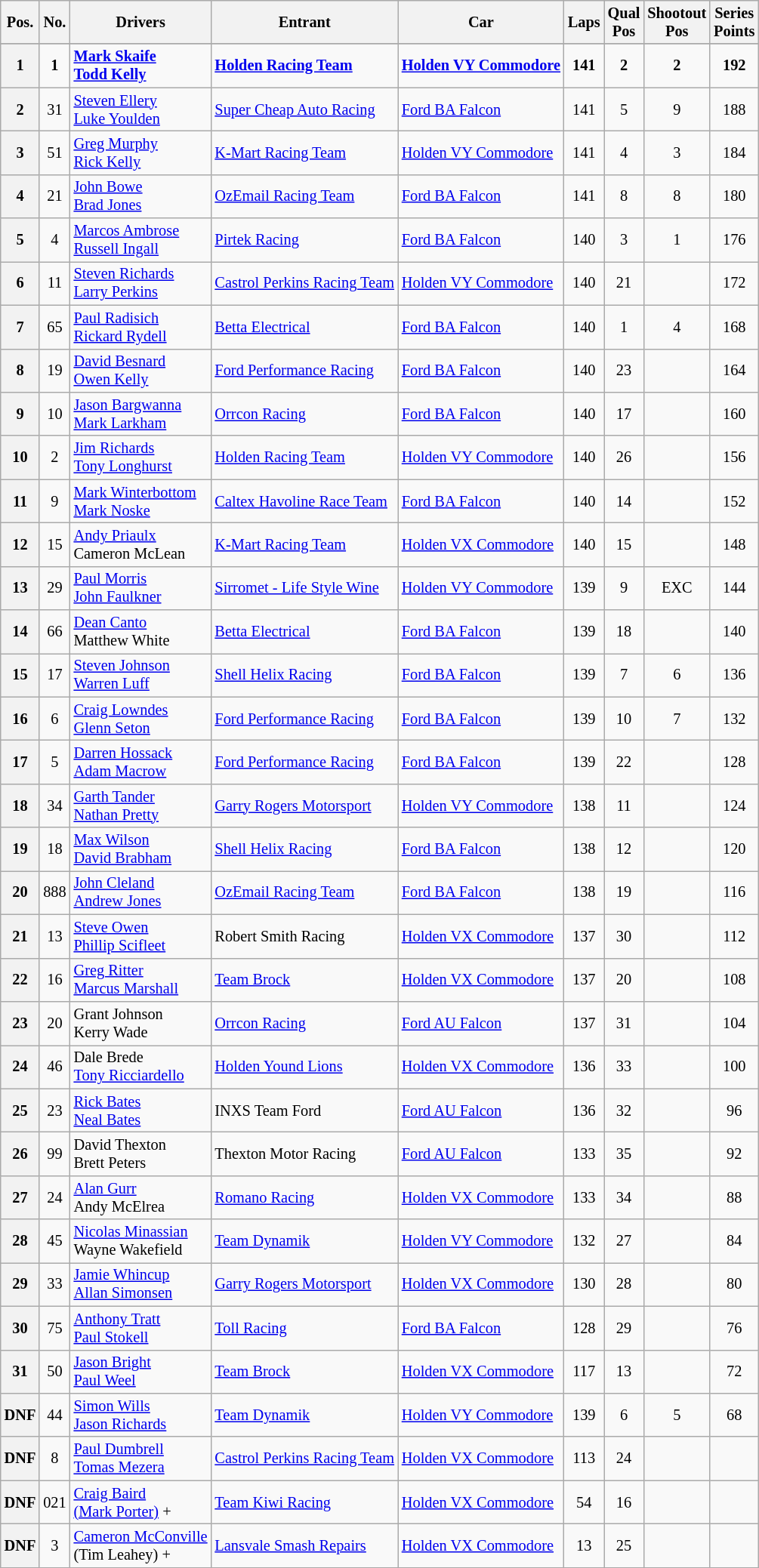<table class="wikitable" style="font-size: 85%;">
<tr>
<th>Pos.</th>
<th>No.</th>
<th>Drivers</th>
<th>Entrant</th>
<th>Car</th>
<th>Laps</th>
<th>Qual<br>Pos</th>
<th>Shootout<br>Pos</th>
<th>Series<br>Points</th>
</tr>
<tr>
</tr>
<tr style="font-weight:bold">
<th>1</th>
<td align=center>1</td>
<td> <a href='#'>Mark Skaife</a><br> <a href='#'>Todd Kelly</a></td>
<td><a href='#'>Holden Racing Team</a></td>
<td><a href='#'>Holden VY Commodore</a></td>
<td align=center>141</td>
<td align=center>2</td>
<td align=center>2</td>
<td align=center>192</td>
</tr>
<tr>
<th>2</th>
<td align=center>31</td>
<td> <a href='#'>Steven Ellery</a><br> <a href='#'>Luke Youlden</a></td>
<td><a href='#'>Super Cheap Auto Racing</a></td>
<td><a href='#'>Ford BA Falcon</a></td>
<td align=center>141</td>
<td align=center>5</td>
<td align=center>9</td>
<td align=center>188</td>
</tr>
<tr>
<th>3</th>
<td align=center>51</td>
<td> <a href='#'>Greg Murphy</a><br> <a href='#'>Rick Kelly</a></td>
<td><a href='#'>K-Mart Racing Team</a></td>
<td><a href='#'>Holden VY Commodore</a></td>
<td align=center>141</td>
<td align=center>4</td>
<td align=center>3</td>
<td align=center>184</td>
</tr>
<tr>
<th>4</th>
<td align=center>21</td>
<td> <a href='#'>John Bowe</a><br> <a href='#'>Brad Jones</a></td>
<td><a href='#'>OzEmail Racing Team</a></td>
<td><a href='#'>Ford BA Falcon</a></td>
<td align=center>141</td>
<td align=center>8</td>
<td align=center>8</td>
<td align=center>180</td>
</tr>
<tr>
<th>5</th>
<td align=center>4</td>
<td> <a href='#'>Marcos Ambrose</a><br> <a href='#'>Russell Ingall</a></td>
<td><a href='#'>Pirtek Racing</a></td>
<td><a href='#'>Ford BA Falcon</a></td>
<td align=center>140</td>
<td align=center>3</td>
<td align=center>1</td>
<td align=center>176</td>
</tr>
<tr>
<th>6</th>
<td align=center>11</td>
<td> <a href='#'>Steven Richards</a><br> <a href='#'>Larry Perkins</a></td>
<td><a href='#'>Castrol Perkins Racing Team</a></td>
<td><a href='#'>Holden VY Commodore</a></td>
<td align=center>140</td>
<td align=center>21</td>
<td></td>
<td align=center>172</td>
</tr>
<tr>
<th>7</th>
<td align=center>65</td>
<td> <a href='#'>Paul Radisich</a><br> <a href='#'>Rickard Rydell</a></td>
<td><a href='#'>Betta Electrical</a></td>
<td><a href='#'>Ford BA Falcon</a></td>
<td align=center>140</td>
<td align=center>1</td>
<td align=center>4</td>
<td align=center>168</td>
</tr>
<tr>
<th>8</th>
<td align=center>19</td>
<td> <a href='#'>David Besnard</a><br> <a href='#'>Owen Kelly</a></td>
<td><a href='#'>Ford Performance Racing</a></td>
<td><a href='#'>Ford BA Falcon</a></td>
<td align=center>140</td>
<td align=center>23</td>
<td></td>
<td align=center>164</td>
</tr>
<tr>
<th>9</th>
<td align=center>10</td>
<td> <a href='#'>Jason Bargwanna</a><br> <a href='#'>Mark Larkham</a></td>
<td><a href='#'>Orrcon Racing</a></td>
<td><a href='#'>Ford BA Falcon</a></td>
<td align=center>140</td>
<td align=center>17</td>
<td></td>
<td align=center>160</td>
</tr>
<tr>
<th>10</th>
<td align=center>2</td>
<td> <a href='#'>Jim Richards</a><br> <a href='#'>Tony Longhurst</a></td>
<td><a href='#'>Holden Racing Team</a></td>
<td><a href='#'>Holden VY Commodore</a></td>
<td align=center>140</td>
<td align=center>26</td>
<td></td>
<td align=center>156</td>
</tr>
<tr>
<th>11</th>
<td align=center>9</td>
<td> <a href='#'>Mark Winterbottom</a><br> <a href='#'>Mark Noske</a></td>
<td><a href='#'>Caltex Havoline Race Team</a></td>
<td><a href='#'>Ford BA Falcon</a></td>
<td align=center>140</td>
<td align=center>14</td>
<td></td>
<td align=center>152</td>
</tr>
<tr>
<th>12</th>
<td align=center>15</td>
<td> <a href='#'>Andy Priaulx</a><br> Cameron McLean</td>
<td><a href='#'>K-Mart Racing Team</a></td>
<td><a href='#'>Holden VX Commodore</a></td>
<td align=center>140</td>
<td align=center>15</td>
<td></td>
<td align=center>148</td>
</tr>
<tr>
<th>13</th>
<td align=center>29</td>
<td> <a href='#'>Paul Morris</a><br> <a href='#'>John Faulkner</a></td>
<td><a href='#'>Sirromet - Life Style Wine</a></td>
<td><a href='#'>Holden VY Commodore</a></td>
<td align=center>139</td>
<td align=center>9</td>
<td align=center>EXC</td>
<td align=center>144</td>
</tr>
<tr>
<th>14</th>
<td align=center>66</td>
<td> <a href='#'>Dean Canto</a><br> Matthew White</td>
<td><a href='#'>Betta Electrical</a></td>
<td><a href='#'>Ford BA Falcon</a></td>
<td align=center>139</td>
<td align=center>18</td>
<td></td>
<td align=center>140</td>
</tr>
<tr>
<th>15</th>
<td align=center>17</td>
<td> <a href='#'>Steven Johnson</a><br> <a href='#'>Warren Luff</a></td>
<td><a href='#'>Shell Helix Racing</a></td>
<td><a href='#'>Ford BA Falcon</a></td>
<td align=center>139</td>
<td align=center>7</td>
<td align=center>6</td>
<td align=center>136</td>
</tr>
<tr>
<th>16</th>
<td align=center>6</td>
<td> <a href='#'>Craig Lowndes</a><br> <a href='#'>Glenn Seton</a></td>
<td><a href='#'>Ford Performance Racing</a></td>
<td><a href='#'>Ford BA Falcon</a></td>
<td align=center>139</td>
<td align=center>10</td>
<td align=center>7</td>
<td align=center>132</td>
</tr>
<tr>
<th>17</th>
<td align=center>5</td>
<td> <a href='#'>Darren Hossack</a><br> <a href='#'>Adam Macrow</a></td>
<td><a href='#'>Ford Performance Racing</a></td>
<td><a href='#'>Ford BA Falcon</a></td>
<td align=center>139</td>
<td align=center>22</td>
<td></td>
<td align=center>128</td>
</tr>
<tr>
<th>18</th>
<td align=center>34</td>
<td> <a href='#'>Garth Tander</a><br> <a href='#'>Nathan Pretty</a></td>
<td><a href='#'>Garry Rogers Motorsport</a></td>
<td><a href='#'>Holden VY Commodore</a></td>
<td align=center>138</td>
<td align=center>11</td>
<td></td>
<td align=center>124</td>
</tr>
<tr>
<th>19</th>
<td align=center>18</td>
<td> <a href='#'>Max Wilson</a><br> <a href='#'>David Brabham</a></td>
<td><a href='#'>Shell Helix Racing</a></td>
<td><a href='#'>Ford BA Falcon</a></td>
<td align=center>138</td>
<td align=center>12</td>
<td></td>
<td align=center>120</td>
</tr>
<tr>
<th>20</th>
<td align=center>888</td>
<td> <a href='#'>John Cleland</a><br> <a href='#'>Andrew Jones</a></td>
<td><a href='#'>OzEmail Racing Team</a></td>
<td><a href='#'>Ford BA Falcon</a></td>
<td align=center>138</td>
<td align=center>19</td>
<td></td>
<td align=center>116</td>
</tr>
<tr>
<th>21</th>
<td align=center>13</td>
<td> <a href='#'>Steve Owen</a><br> <a href='#'>Phillip Scifleet</a></td>
<td>Robert Smith Racing</td>
<td><a href='#'>Holden VX Commodore</a></td>
<td align=center>137</td>
<td align=center>30</td>
<td></td>
<td align=center>112</td>
</tr>
<tr>
<th>22</th>
<td align=center>16</td>
<td> <a href='#'>Greg Ritter</a><br>  <a href='#'>Marcus Marshall</a></td>
<td><a href='#'>Team Brock</a></td>
<td><a href='#'>Holden VX Commodore</a></td>
<td align=center>137</td>
<td align=center>20</td>
<td></td>
<td align=center>108</td>
</tr>
<tr>
<th>23</th>
<td align=center>20</td>
<td> Grant Johnson<br> Kerry Wade</td>
<td><a href='#'>Orrcon Racing</a></td>
<td><a href='#'>Ford AU Falcon</a></td>
<td align=center>137</td>
<td align=center>31</td>
<td></td>
<td align=center>104</td>
</tr>
<tr>
<th>24</th>
<td align=center>46</td>
<td> Dale Brede<br> <a href='#'>Tony Ricciardello</a></td>
<td><a href='#'>Holden Yound Lions</a></td>
<td><a href='#'>Holden VX Commodore</a></td>
<td align=center>136</td>
<td align=center>33</td>
<td></td>
<td align=center>100</td>
</tr>
<tr>
<th>25</th>
<td align=center>23</td>
<td> <a href='#'>Rick Bates</a><br> <a href='#'>Neal Bates</a></td>
<td>INXS Team Ford</td>
<td><a href='#'>Ford AU Falcon</a></td>
<td align=center>136</td>
<td align=center>32</td>
<td></td>
<td align=center>96</td>
</tr>
<tr>
<th>26</th>
<td align=center>99</td>
<td> David Thexton<br> Brett Peters</td>
<td>Thexton Motor Racing</td>
<td><a href='#'>Ford AU Falcon</a></td>
<td align=center>133</td>
<td align=center>35</td>
<td></td>
<td align=center>92</td>
</tr>
<tr>
<th>27</th>
<td align=center>24</td>
<td> <a href='#'>Alan Gurr</a><br> Andy McElrea</td>
<td><a href='#'>Romano Racing</a></td>
<td><a href='#'>Holden VX Commodore</a></td>
<td align=center>133</td>
<td align=center>34</td>
<td></td>
<td align=center>88</td>
</tr>
<tr>
<th>28</th>
<td align=center>45</td>
<td> <a href='#'>Nicolas Minassian</a><br> Wayne Wakefield</td>
<td><a href='#'>Team Dynamik</a></td>
<td><a href='#'>Holden VY Commodore</a></td>
<td align=center>132</td>
<td align=center>27</td>
<td></td>
<td align=center>84</td>
</tr>
<tr>
<th>29</th>
<td align=center>33</td>
<td> <a href='#'>Jamie Whincup</a><br> <a href='#'>Allan Simonsen</a></td>
<td><a href='#'>Garry Rogers Motorsport</a></td>
<td><a href='#'>Holden VX Commodore</a></td>
<td align=center>130</td>
<td align=center>28</td>
<td></td>
<td align=center>80</td>
</tr>
<tr>
<th>30</th>
<td align=center>75</td>
<td> <a href='#'>Anthony Tratt</a><br> <a href='#'>Paul Stokell</a></td>
<td><a href='#'>Toll Racing</a></td>
<td><a href='#'>Ford BA Falcon</a></td>
<td align=center>128</td>
<td align=center>29</td>
<td></td>
<td align=center>76</td>
</tr>
<tr>
<th>31</th>
<td align=center>50</td>
<td> <a href='#'>Jason Bright</a><br> <a href='#'>Paul Weel</a></td>
<td><a href='#'>Team Brock</a></td>
<td><a href='#'>Holden VX Commodore</a></td>
<td align=center>117</td>
<td align=center>13</td>
<td></td>
<td align=center>72</td>
</tr>
<tr>
<th>DNF</th>
<td align=center>44</td>
<td> <a href='#'>Simon Wills</a><br> <a href='#'>Jason Richards</a></td>
<td><a href='#'>Team Dynamik</a></td>
<td><a href='#'>Holden VY Commodore</a></td>
<td align=center>139</td>
<td align=center>6</td>
<td align=center>5</td>
<td align=center>68</td>
</tr>
<tr>
<th>DNF</th>
<td align=center>8</td>
<td> <a href='#'>Paul Dumbrell</a><br> <a href='#'>Tomas Mezera</a></td>
<td><a href='#'>Castrol Perkins Racing Team</a></td>
<td><a href='#'>Holden VX Commodore</a></td>
<td align=center>113</td>
<td align=center>24</td>
<td></td>
<td></td>
</tr>
<tr>
<th>DNF</th>
<td align=center>021</td>
<td> <a href='#'>Craig Baird</a><br> <a href='#'>(Mark Porter)</a> +</td>
<td><a href='#'>Team Kiwi Racing</a></td>
<td><a href='#'>Holden VX Commodore</a></td>
<td align=center>54</td>
<td align=center>16</td>
<td></td>
<td></td>
</tr>
<tr>
<th>DNF</th>
<td align=center>3</td>
<td> <a href='#'>Cameron McConville</a><br> (Tim Leahey) +</td>
<td><a href='#'>Lansvale Smash Repairs</a></td>
<td><a href='#'>Holden VX Commodore</a></td>
<td align=center>13</td>
<td align=center>25</td>
<td></td>
<td></td>
</tr>
<tr>
</tr>
</table>
